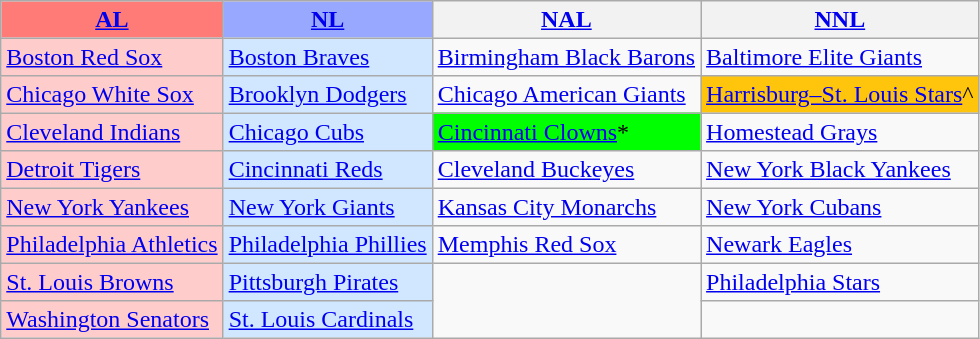<table class="wikitable" style="font-size:100%;line-height:1.1;">
<tr>
<th style="background-color: #FF7B77;"><a href='#'>AL</a></th>
<th style="background-color: #99A8FF;"><a href='#'>NL</a></th>
<th><a href='#'>NAL</a></th>
<th><a href='#'>NNL</a></th>
</tr>
<tr>
<td style="background-color: #FFCCCC;"><a href='#'>Boston Red Sox</a></td>
<td style="background-color: #D0E7FF;"><a href='#'>Boston Braves</a></td>
<td><a href='#'>Birmingham Black Barons</a></td>
<td><a href='#'>Baltimore Elite Giants</a></td>
</tr>
<tr>
<td style="background-color: #FFCCCC;"><a href='#'>Chicago White Sox</a></td>
<td style="background-color: #D0E7FF;"><a href='#'>Brooklyn Dodgers</a></td>
<td><a href='#'>Chicago American Giants</a></td>
<td style="background-color: #FFC40C;"><a href='#'>Harrisburg–St. Louis Stars</a>^</td>
</tr>
<tr>
<td style="background-color: #FFCCCC;"><a href='#'>Cleveland Indians</a></td>
<td style="background-color: #D0E7FF;"><a href='#'>Chicago Cubs</a></td>
<td style="background-color: #00FF00;"><a href='#'>Cincinnati Clowns</a>*</td>
<td><a href='#'>Homestead Grays</a></td>
</tr>
<tr>
<td style="background-color: #FFCCCC;"><a href='#'>Detroit Tigers</a></td>
<td style="background-color: #D0E7FF;"><a href='#'>Cincinnati Reds</a></td>
<td><a href='#'>Cleveland Buckeyes</a></td>
<td><a href='#'>New York Black Yankees</a></td>
</tr>
<tr>
<td style="background-color: #FFCCCC;"><a href='#'>New York Yankees</a></td>
<td style="background-color: #D0E7FF;"><a href='#'>New York Giants</a></td>
<td><a href='#'>Kansas City Monarchs</a></td>
<td><a href='#'>New York Cubans</a></td>
</tr>
<tr>
<td style="background-color: #FFCCCC;"><a href='#'>Philadelphia Athletics</a></td>
<td style="background-color: #D0E7FF;"><a href='#'>Philadelphia Phillies</a></td>
<td><a href='#'>Memphis Red Sox</a></td>
<td><a href='#'>Newark Eagles</a></td>
</tr>
<tr>
<td style="background-color: #FFCCCC;"><a href='#'>St. Louis Browns</a></td>
<td style="background-color: #D0E7FF;"><a href='#'>Pittsburgh Pirates</a></td>
<td rowspan="2"> </td>
<td><a href='#'>Philadelphia Stars</a></td>
</tr>
<tr>
<td style="background-color: #FFCCCC;"><a href='#'>Washington Senators</a></td>
<td style="background-color: #D0E7FF;"><a href='#'>St. Louis Cardinals</a></td>
<td></td>
</tr>
</table>
